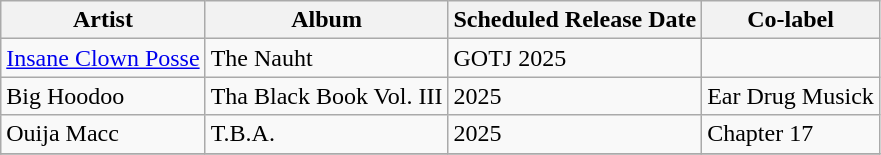<table class="wikitable sortable">
<tr>
<th>Artist</th>
<th>Album</th>
<th>Scheduled Release Date</th>
<th>Co-label</th>
</tr>
<tr>
<td><a href='#'>Insane Clown Posse</a></td>
<td>The Nauht</td>
<td>GOTJ 2025</td>
<td></td>
</tr>
<tr>
<td>Big Hoodoo</td>
<td>Tha Black Book Vol. III</td>
<td>2025</td>
<td>Ear Drug Musick</td>
</tr>
<tr>
<td>Ouija Macc</td>
<td>T.B.A.</td>
<td>2025</td>
<td>Chapter 17</td>
</tr>
<tr>
</tr>
</table>
